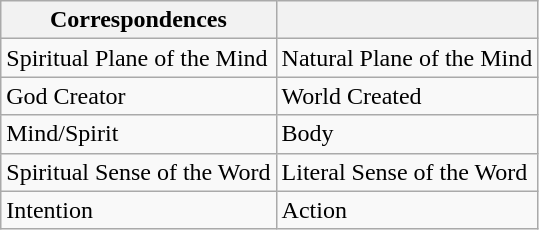<table class="wikitable">
<tr>
<th>Correspondences</th>
<th></th>
</tr>
<tr>
<td>Spiritual Plane of the Mind</td>
<td>Natural Plane of the Mind</td>
</tr>
<tr>
<td>God Creator</td>
<td>World Created</td>
</tr>
<tr>
<td>Mind/Spirit</td>
<td>Body</td>
</tr>
<tr>
<td>Spiritual Sense of the Word</td>
<td>Literal Sense of the Word</td>
</tr>
<tr>
<td>Intention</td>
<td>Action</td>
</tr>
</table>
